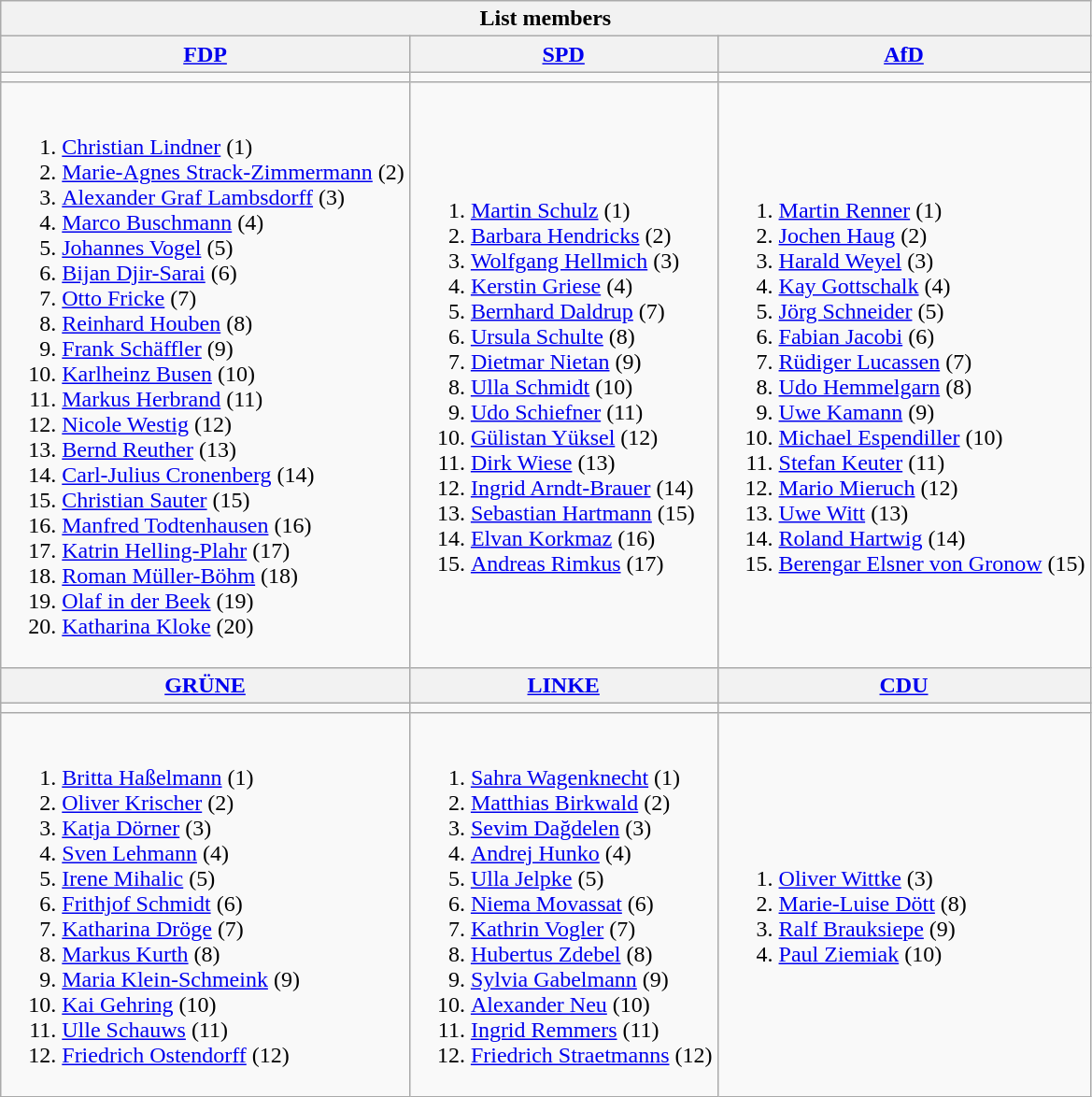<table class=wikitable>
<tr>
<th colspan=3>List members</th>
</tr>
<tr>
<th><a href='#'>FDP</a></th>
<th><a href='#'>SPD</a></th>
<th><a href='#'>AfD</a></th>
</tr>
<tr>
<td bgcolor=></td>
<td bgcolor=></td>
<td bgcolor=></td>
</tr>
<tr>
<td><br><ol><li><a href='#'>Christian Lindner</a> (1)</li><li><a href='#'>Marie-Agnes Strack-Zimmermann</a> (2)</li><li><a href='#'>Alexander Graf Lambsdorff</a> (3)</li><li><a href='#'>Marco Buschmann</a> (4)</li><li><a href='#'>Johannes Vogel</a> (5)</li><li><a href='#'>Bijan Djir-Sarai</a> (6)</li><li><a href='#'>Otto Fricke</a> (7)</li><li><a href='#'>Reinhard Houben</a> (8)</li><li><a href='#'>Frank Schäffler</a> (9)</li><li><a href='#'>Karlheinz Busen</a> (10)</li><li><a href='#'>Markus Herbrand</a> (11)</li><li><a href='#'>Nicole Westig</a> (12)</li><li><a href='#'>Bernd Reuther</a> (13)</li><li><a href='#'>Carl-Julius Cronenberg</a> (14)</li><li><a href='#'>Christian Sauter</a> (15)</li><li><a href='#'>Manfred Todtenhausen</a> (16)</li><li><a href='#'>Katrin Helling-Plahr</a> (17)</li><li><a href='#'>Roman Müller-Böhm</a> (18)</li><li><a href='#'>Olaf in der Beek</a> (19)</li><li><a href='#'>Katharina Kloke</a> (20)</li></ol></td>
<td><br><ol><li><a href='#'>Martin Schulz</a> (1)</li><li><a href='#'>Barbara Hendricks</a> (2)</li><li><a href='#'>Wolfgang Hellmich</a> (3)</li><li><a href='#'>Kerstin Griese</a> (4)</li><li><a href='#'>Bernhard Daldrup</a> (7)</li><li><a href='#'>Ursula Schulte</a> (8)</li><li><a href='#'>Dietmar Nietan</a> (9)</li><li><a href='#'>Ulla Schmidt</a> (10)</li><li><a href='#'>Udo Schiefner</a> (11)</li><li><a href='#'>Gülistan Yüksel</a> (12)</li><li><a href='#'>Dirk Wiese</a> (13)</li><li><a href='#'>Ingrid Arndt-Brauer</a> (14)</li><li><a href='#'>Sebastian Hartmann</a> (15)</li><li><a href='#'>Elvan Korkmaz</a> (16)</li><li><a href='#'>Andreas Rimkus</a> (17)</li></ol></td>
<td><br><ol><li><a href='#'>Martin Renner</a> (1)</li><li><a href='#'>Jochen Haug</a> (2)</li><li><a href='#'>Harald Weyel</a> (3)</li><li><a href='#'>Kay Gottschalk</a> (4)</li><li><a href='#'>Jörg Schneider</a> (5)</li><li><a href='#'>Fabian Jacobi</a> (6)</li><li><a href='#'>Rüdiger Lucassen</a> (7)</li><li><a href='#'>Udo Hemmelgarn</a> (8)</li><li><a href='#'>Uwe Kamann</a> (9)</li><li><a href='#'>Michael Espendiller</a> (10)</li><li><a href='#'>Stefan Keuter</a> (11)</li><li><a href='#'>Mario Mieruch</a> (12)</li><li><a href='#'>Uwe Witt</a> (13)</li><li><a href='#'>Roland Hartwig</a> (14)</li><li><a href='#'>Berengar Elsner von Gronow</a> (15)</li></ol></td>
</tr>
<tr>
<th><a href='#'>GRÜNE</a></th>
<th><a href='#'>LINKE</a></th>
<th><a href='#'>CDU</a></th>
</tr>
<tr>
<td bgcolor=></td>
<td bgcolor=></td>
<td bgcolor=></td>
</tr>
<tr>
<td><br><ol><li><a href='#'>Britta Haßelmann</a> (1)</li><li><a href='#'>Oliver Krischer</a> (2)</li><li><a href='#'>Katja Dörner</a> (3)</li><li><a href='#'>Sven Lehmann</a> (4)</li><li><a href='#'>Irene Mihalic</a> (5)</li><li><a href='#'>Frithjof Schmidt</a> (6)</li><li><a href='#'>Katharina Dröge</a> (7)</li><li><a href='#'>Markus Kurth</a> (8)</li><li><a href='#'>Maria Klein-Schmeink</a> (9)</li><li><a href='#'>Kai Gehring</a> (10)</li><li><a href='#'>Ulle Schauws</a> (11)</li><li><a href='#'>Friedrich Ostendorff</a> (12)</li></ol></td>
<td><br><ol><li><a href='#'>Sahra Wagenknecht</a> (1)</li><li><a href='#'>Matthias Birkwald</a> (2)</li><li><a href='#'>Sevim Dağdelen</a> (3)</li><li><a href='#'>Andrej Hunko</a> (4)</li><li><a href='#'>Ulla Jelpke</a> (5)</li><li><a href='#'>Niema Movassat</a> (6)</li><li><a href='#'>Kathrin Vogler</a> (7)</li><li><a href='#'>Hubertus Zdebel</a> (8)</li><li><a href='#'>Sylvia Gabelmann</a> (9)</li><li><a href='#'>Alexander Neu</a> (10)</li><li><a href='#'>Ingrid Remmers</a> (11)</li><li><a href='#'>Friedrich Straetmanns</a> (12)</li></ol></td>
<td><br><ol><li><a href='#'>Oliver Wittke</a> (3)</li><li><a href='#'>Marie-Luise Dött</a> (8)</li><li><a href='#'>Ralf Brauksiepe</a> (9)</li><li><a href='#'>Paul Ziemiak</a> (10)</li></ol></td>
</tr>
</table>
